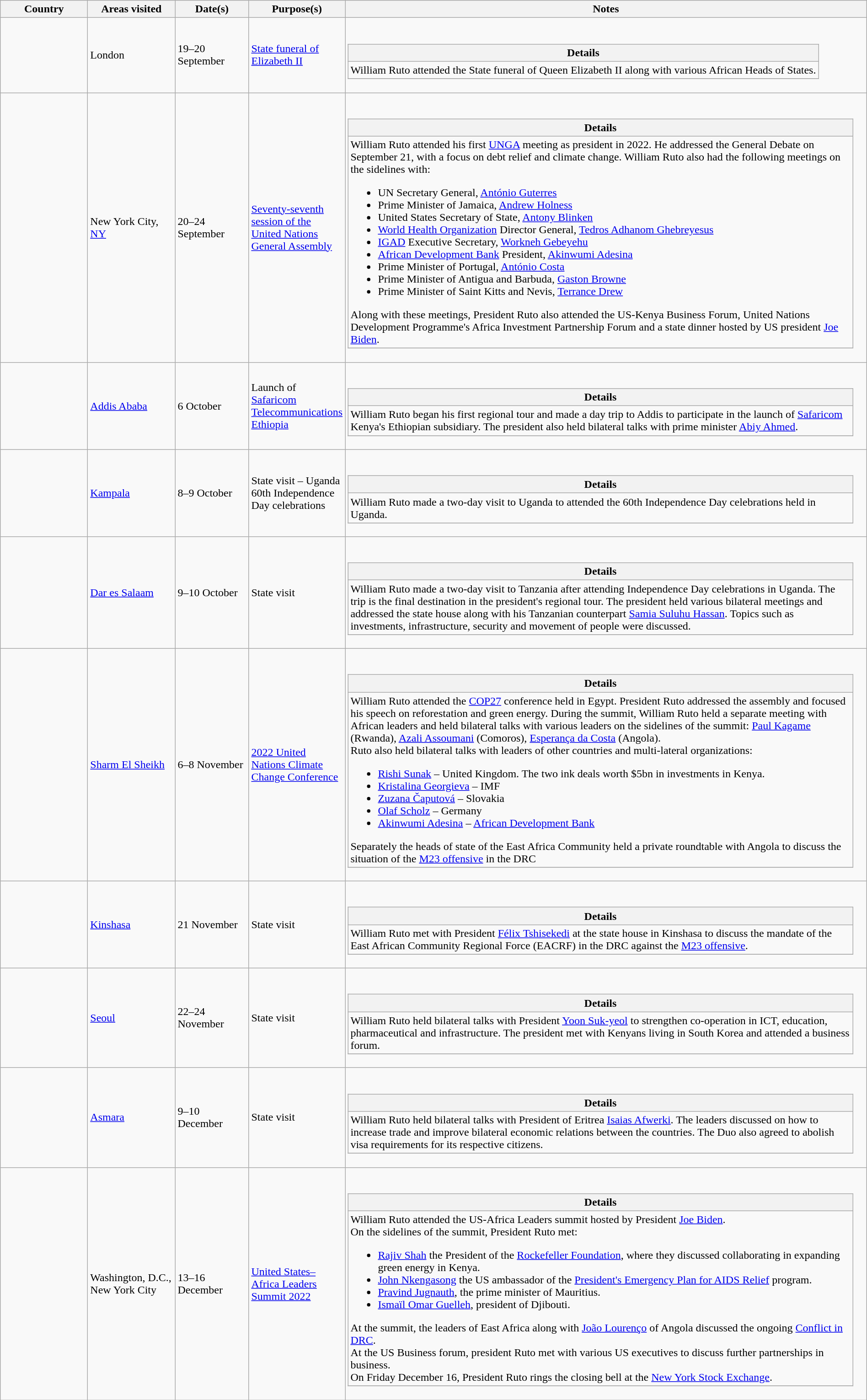<table class="wikitable outercollapse sortable" style="margin: 1em auto 1em auto">
<tr>
<th width="120">Country</th>
<th width="120">Areas visited</th>
<th width="100">Date(s)</th>
<th width="120">Purpose(s)</th>
<th>Notes</th>
</tr>
<tr>
<td></td>
<td>London</td>
<td>19–20 September</td>
<td><a href='#'>State funeral of Elizabeth II</a></td>
<td><br><table class="wikitable collapsible innercollapse">
<tr>
<th>Details</th>
</tr>
<tr>
<td>William Ruto attended the State funeral of Queen Elizabeth II along with various African Heads of States.</td>
</tr>
<tr>
</tr>
</table>
</td>
</tr>
<tr>
<td></td>
<td>New York City, <a href='#'>NY</a></td>
<td>20–24 September</td>
<td><a href='#'>Seventy-seventh session of the United Nations General Assembly</a></td>
<td><br><table class="wikitable collapsible innercollapse">
<tr>
<th>Details</th>
</tr>
<tr>
<td>William Ruto attended his first <a href='#'>UNGA</a> meeting as president in 2022. He addressed the General Debate on September 21, with a focus on debt relief and climate change. William Ruto also had the following meetings on the sidelines with:<br><ul><li>UN Secretary General, <a href='#'>António Guterres</a></li><li>Prime Minister of Jamaica, <a href='#'>Andrew Holness</a></li><li>United States Secretary of State, <a href='#'>Antony Blinken</a></li><li><a href='#'>World Health Organization</a> Director General, <a href='#'>Tedros Adhanom Ghebreyesus</a></li><li><a href='#'>IGAD</a> Executive Secretary, <a href='#'>Workneh Gebeyehu</a></li><li><a href='#'>African Development Bank</a> President, <a href='#'>Akinwumi Adesina</a></li><li>Prime Minister of Portugal, <a href='#'>António Costa</a></li><li>Prime Minister of Antigua and Barbuda, <a href='#'>Gaston Browne</a></li><li>Prime Minister of Saint Kitts and Nevis, <a href='#'>Terrance Drew</a></li></ul>Along with these meetings, President Ruto also attended the US-Kenya Business Forum, United Nations Development Programme's Africa Investment Partnership Forum and a state dinner hosted by US president <a href='#'>Joe Biden</a>.</td>
</tr>
<tr>
</tr>
</table>
</td>
</tr>
<tr>
<td></td>
<td><a href='#'>Addis Ababa</a></td>
<td>6 October</td>
<td>Launch of <a href='#'>Safaricom Telecommunications Ethiopia</a></td>
<td><br><table class="wikitable collapsible innercollapse">
<tr>
<th>Details</th>
</tr>
<tr>
<td>William Ruto began his first regional tour and made a day trip to Addis to participate in the launch of <a href='#'>Safaricom</a> Kenya's Ethiopian subsidiary. The president also held bilateral talks with prime minister <a href='#'>Abiy Ahmed</a>.</td>
</tr>
<tr>
</tr>
</table>
</td>
</tr>
<tr>
<td></td>
<td><a href='#'>Kampala</a></td>
<td>8–9 October</td>
<td>State visit – Uganda 60th Independence Day celebrations</td>
<td><br><table class="wikitable collapsible innercollapse">
<tr>
<th>Details</th>
</tr>
<tr>
<td>William Ruto made a two-day visit to Uganda to attended the 60th Independence Day celebrations held in Uganda.</td>
</tr>
<tr>
</tr>
</table>
</td>
</tr>
<tr>
<td></td>
<td><a href='#'>Dar es Salaam</a></td>
<td>9–10 October</td>
<td>State visit</td>
<td><br><table class="wikitable collapsible innercollapse">
<tr>
<th>Details</th>
</tr>
<tr>
<td>William Ruto made a two-day visit to Tanzania after attending Independence Day celebrations in Uganda. The trip is the final destination in the president's regional tour. The president held various bilateral meetings and addressed the state house along with his Tanzanian counterpart <a href='#'>Samia Suluhu Hassan</a>. Topics such as investments, infrastructure, security and movement of people were discussed.</td>
</tr>
<tr>
</tr>
</table>
</td>
</tr>
<tr>
<td></td>
<td><a href='#'>Sharm El Sheikh</a></td>
<td>6–8 November</td>
<td><a href='#'>2022 United Nations Climate Change Conference</a></td>
<td><br><table class="wikitable collapsible innercollapse">
<tr>
<th>Details</th>
</tr>
<tr>
<td>William Ruto attended the <a href='#'>COP27</a> conference held in Egypt. President Ruto addressed the assembly and focused his speech on reforestation and green energy. During the summit, William Ruto held a separate meeting with African leaders and held bilateral talks with various leaders on the sidelines of the summit: <a href='#'>Paul Kagame</a> (Rwanda), <a href='#'>Azali Assoumani</a> (Comoros), <a href='#'>Esperança da Costa</a> (Angola).<br>Ruto also held bilateral talks with leaders of other countries and multi-lateral organizations:<ul><li><a href='#'>Rishi Sunak</a> – United Kingdom. The two ink deals worth $5bn in investments in Kenya.</li><li><a href='#'>Kristalina Georgieva</a> – IMF</li><li><a href='#'>Zuzana Čaputová</a> – Slovakia</li><li><a href='#'>Olaf Scholz</a> – Germany</li><li><a href='#'>Akinwumi Adesina</a> – <a href='#'>African Development Bank</a></li></ul>Separately the heads of state of the East Africa Community held a private roundtable with Angola to discuss the situation of the <a href='#'>M23 offensive</a> in the DRC</td>
</tr>
<tr>
</tr>
</table>
</td>
</tr>
<tr>
<td></td>
<td><a href='#'>Kinshasa</a></td>
<td>21 November</td>
<td>State visit</td>
<td><br><table class="wikitable collapsible innercollapse">
<tr>
<th>Details</th>
</tr>
<tr>
<td>William Ruto met with President <a href='#'>Félix Tshisekedi</a> at the state house in Kinshasa to discuss the mandate of the East African Community Regional Force (EACRF) in the DRC against the <a href='#'>M23 offensive</a>.</td>
</tr>
<tr>
</tr>
</table>
</td>
</tr>
<tr>
<td></td>
<td><a href='#'>Seoul</a></td>
<td>22–24 November</td>
<td>State visit</td>
<td><br><table class="wikitable collapsible innercollapse">
<tr>
<th>Details</th>
</tr>
<tr>
<td>William Ruto held bilateral talks with President <a href='#'>Yoon Suk-yeol</a> to strengthen co-operation in ICT, education, pharmaceutical and infrastructure. The president met with Kenyans living in South Korea and attended a business forum.</td>
</tr>
<tr>
</tr>
</table>
</td>
</tr>
<tr>
<td></td>
<td><a href='#'>Asmara</a></td>
<td>9–10 December</td>
<td>State visit</td>
<td><br><table class="wikitable collapsible innercollapse">
<tr>
<th>Details</th>
</tr>
<tr>
<td>William Ruto held bilateral talks with President of Eritrea <a href='#'>Isaias Afwerki</a>. The leaders discussed on how to increase trade and improve bilateral economic relations between the countries. The Duo also agreed to abolish visa requirements for its respective citizens.</td>
</tr>
<tr>
</tr>
</table>
</td>
</tr>
<tr>
<td></td>
<td>Washington, D.C., New York City</td>
<td>13–16 December</td>
<td><a href='#'>United States–Africa Leaders Summit 2022</a></td>
<td><br><table class="wikitable collapsible innercollapse">
<tr>
<th>Details</th>
</tr>
<tr>
<td>William Ruto attended the US-Africa Leaders summit hosted by President <a href='#'>Joe Biden</a>.<br>On the sidelines of the summit, President Ruto met:<ul><li><a href='#'>Rajiv Shah</a> the President of the <a href='#'>Rockefeller Foundation</a>, where they discussed collaborating in expanding green energy in Kenya.</li><li><a href='#'>John Nkengasong</a> the US ambassador of the <a href='#'>President's Emergency Plan for AIDS Relief</a> program.</li><li><a href='#'>Pravind Jugnauth</a>, the prime minister of Mauritius.</li><li><a href='#'>Ismaïl Omar Guelleh</a>, president of Djibouti.</li></ul>At the summit, the leaders of East Africa along with <a href='#'>João Lourenço</a> of Angola discussed the ongoing <a href='#'>Conflict in DRC</a>.<br>At the US Business forum, president Ruto met with various US executives to discuss further partnerships in business.<br>On Friday December 16, President Ruto rings the closing bell at the <a href='#'>New York Stock Exchange</a>.</td>
</tr>
<tr>
</tr>
</table>
</td>
</tr>
</table>
